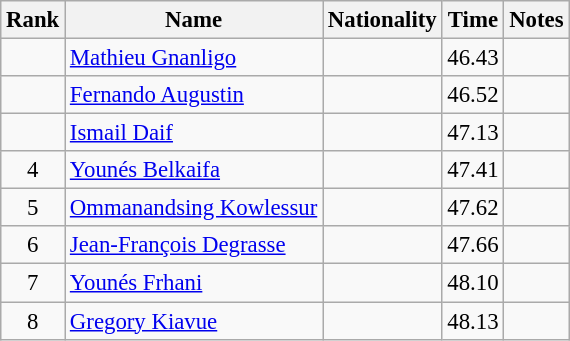<table class="wikitable sortable" style="text-align:center;font-size:95%">
<tr>
<th>Rank</th>
<th>Name</th>
<th>Nationality</th>
<th>Time</th>
<th>Notes</th>
</tr>
<tr>
<td></td>
<td align=left><a href='#'>Mathieu Gnanligo</a></td>
<td align=left></td>
<td>46.43</td>
<td></td>
</tr>
<tr>
<td></td>
<td align=left><a href='#'>Fernando Augustin</a></td>
<td align=left></td>
<td>46.52</td>
<td></td>
</tr>
<tr>
<td></td>
<td align=left><a href='#'>Ismail Daif</a></td>
<td align=left></td>
<td>47.13</td>
<td></td>
</tr>
<tr>
<td>4</td>
<td align=left><a href='#'>Younés Belkaifa</a></td>
<td align=left></td>
<td>47.41</td>
<td></td>
</tr>
<tr>
<td>5</td>
<td align=left><a href='#'>Ommanandsing Kowlessur</a></td>
<td align=left></td>
<td>47.62</td>
<td></td>
</tr>
<tr>
<td>6</td>
<td align=left><a href='#'>Jean-François Degrasse</a></td>
<td align=left></td>
<td>47.66</td>
<td></td>
</tr>
<tr>
<td>7</td>
<td align=left><a href='#'>Younés Frhani</a></td>
<td align=left></td>
<td>48.10</td>
<td></td>
</tr>
<tr>
<td>8</td>
<td align=left><a href='#'>Gregory Kiavue</a></td>
<td align=left></td>
<td>48.13</td>
<td></td>
</tr>
</table>
